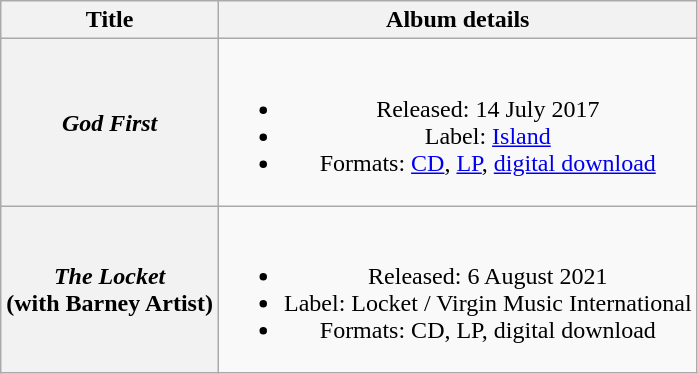<table class="wikitable plainrowheaders" style="text-align:center">
<tr>
<th scope="col">Title</th>
<th scope="col">Album details</th>
</tr>
<tr>
<th scope="row"><em>God First</em></th>
<td><br><ul><li>Released: 14 July 2017</li><li>Label: <a href='#'>Island</a></li><li>Formats: <a href='#'>CD</a>, <a href='#'>LP</a>, <a href='#'>digital download</a></li></ul></td>
</tr>
<tr>
<th scope="row"><em>The Locket</em><br>(with Barney Artist)</th>
<td><br><ul><li>Released: 6 August 2021</li><li>Label: Locket / Virgin Music International</li><li>Formats: CD, LP, digital download</li></ul></td>
</tr>
</table>
